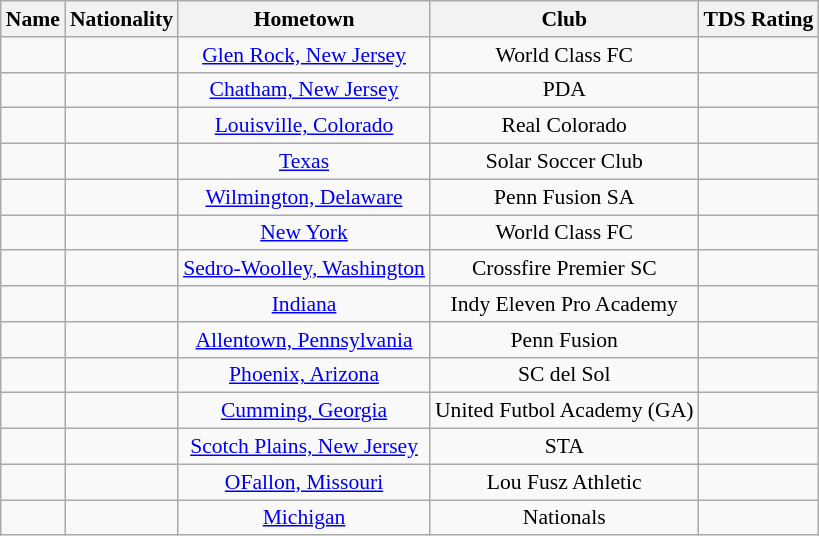<table class="wikitable" style="font-size:90%; text-align: center;" border="1">
<tr>
<th>Name</th>
<th>Nationality</th>
<th>Hometown</th>
<th>Club</th>
<th>TDS Rating</th>
</tr>
<tr>
<td></td>
<td></td>
<td><a href='#'>Glen Rock, New Jersey</a></td>
<td>World Class FC</td>
<td></td>
</tr>
<tr>
<td></td>
<td></td>
<td><a href='#'>Chatham, New Jersey</a></td>
<td>PDA</td>
<td></td>
</tr>
<tr>
<td></td>
<td></td>
<td><a href='#'>Louisville, Colorado</a></td>
<td>Real Colorado</td>
<td></td>
</tr>
<tr>
<td></td>
<td></td>
<td><a href='#'>Texas</a></td>
<td>Solar Soccer Club</td>
<td></td>
</tr>
<tr>
<td></td>
<td></td>
<td><a href='#'>Wilmington, Delaware</a></td>
<td>Penn Fusion SA</td>
<td></td>
</tr>
<tr>
<td></td>
<td></td>
<td><a href='#'>New York</a></td>
<td>World Class FC</td>
<td></td>
</tr>
<tr>
<td></td>
<td></td>
<td><a href='#'>Sedro-Woolley, Washington</a></td>
<td>Crossfire Premier SC</td>
<td></td>
</tr>
<tr>
<td></td>
<td></td>
<td><a href='#'>Indiana</a></td>
<td>Indy Eleven Pro Academy</td>
<td></td>
</tr>
<tr>
<td></td>
<td></td>
<td><a href='#'>Allentown, Pennsylvania</a></td>
<td>Penn Fusion</td>
<td></td>
</tr>
<tr>
<td></td>
<td></td>
<td><a href='#'>Phoenix, Arizona</a></td>
<td>SC del Sol</td>
<td></td>
</tr>
<tr>
<td></td>
<td></td>
<td><a href='#'>Cumming, Georgia</a></td>
<td>United Futbol Academy (GA)</td>
<td></td>
</tr>
<tr>
<td></td>
<td></td>
<td><a href='#'>Scotch Plains, New Jersey</a></td>
<td>STA</td>
<td></td>
</tr>
<tr>
<td></td>
<td></td>
<td><a href='#'>OFallon, Missouri</a></td>
<td>Lou Fusz Athletic</td>
<td></td>
</tr>
<tr>
<td></td>
<td></td>
<td><a href='#'>Michigan</a></td>
<td>Nationals</td>
<td></td>
</tr>
</table>
